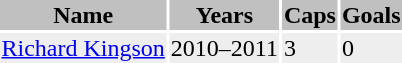<table class="toccolours">
<tr>
<th bgcolor=silver>Name</th>
<th bgcolor=silver>Years</th>
<th bgcolor=silver>Caps</th>
<th bgcolor=silver>Goals</th>
</tr>
<tr bgcolor=#eeeeee>
<td><a href='#'>Richard Kingson</a></td>
<td>2010–2011</td>
<td>3</td>
<td>0</td>
</tr>
</table>
